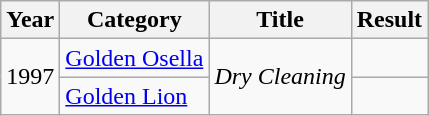<table class="wikitable">
<tr>
<th>Year</th>
<th>Category</th>
<th>Title</th>
<th>Result</th>
</tr>
<tr>
<td rowspan=2>1997</td>
<td><a href='#'>Golden Osella</a></td>
<td rowspan=2><em>Dry Cleaning</em></td>
<td></td>
</tr>
<tr>
<td><a href='#'>Golden Lion</a></td>
<td></td>
</tr>
</table>
